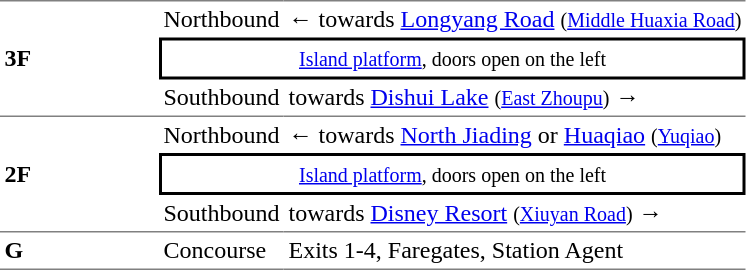<table cellspacing=0 cellpadding=3>
<tr>
<td style="border-top:solid 1px gray;border-bottom:solid 1px gray;" rowspan=3 width=100><strong>3F</strong></td>
<td style="border-top:solid 1px gray;">Northbound</td>
<td style="border-top:solid 1px gray;">←  towards <a href='#'>Longyang Road</a> <small>(<a href='#'>Middle Huaxia Road</a>)</small></td>
</tr>
<tr>
<td style="border-top:solid 2px black;border-right:solid 2px black;border-left:solid 2px black;border-bottom:solid 2px black;text-align:center;" colspan=2><small><a href='#'>Island platform</a>, doors open on the left</small></td>
</tr>
<tr>
<td style="border-bottom:solid 1px gray;">Southbound</td>
<td style="border-bottom:solid 1px gray;">  towards <a href='#'>Dishui Lake</a> <small>(<a href='#'>East Zhoupu</a>)</small> →</td>
</tr>
<tr>
<td style="border-bottom:solid 1px gray;" rowspan=3><strong>2F</strong></td>
<td>Northbound</td>
<td>←  towards <a href='#'>North Jiading</a> or <a href='#'>Huaqiao</a> <small>(<a href='#'>Yuqiao</a>)</small></td>
</tr>
<tr>
<td style="border-top:solid 2px black;border-right:solid 2px black;border-left:solid 2px black;border-bottom:solid 2px black;text-align:center;" colspan=2><small><a href='#'>Island platform</a>, doors open on the left</small></td>
</tr>
<tr>
<td style="border-bottom:solid 1px gray;">Southbound</td>
<td style="border-bottom:solid 1px gray;">  towards <a href='#'>Disney Resort</a> <small>(<a href='#'>Xiuyan Road</a>)</small> →</td>
</tr>
<tr>
<td style="border-bottom:solid 1px gray;"><strong>G</strong></td>
<td style="border-bottom:solid 1px gray;">Concourse</td>
<td style="border-bottom:solid 1px gray;">Exits 1-4, Faregates, Station Agent</td>
</tr>
</table>
